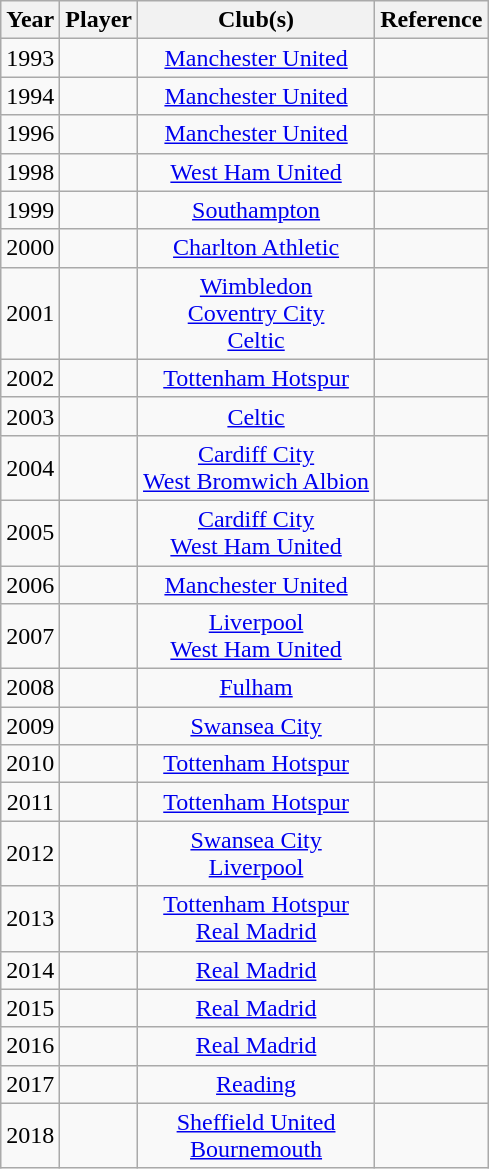<table class="wikitable sortable">
<tr>
<th>Year</th>
<th>Player</th>
<th>Club(s)</th>
<th class="unsortable">Reference</th>
</tr>
<tr>
<td align="center">1993</td>
<td align="center"></td>
<td align="center"> <a href='#'>Manchester United</a></td>
<td align="center"></td>
</tr>
<tr>
<td align="center">1994</td>
<td align="center"></td>
<td align="center"> <a href='#'>Manchester United</a></td>
<td align="center"></td>
</tr>
<tr>
<td align="center">1996</td>
<td align="center"></td>
<td align="center"> <a href='#'>Manchester United</a></td>
<td align="center"></td>
</tr>
<tr>
<td align="center">1998</td>
<td align="center"></td>
<td align="center"> <a href='#'>West Ham United</a></td>
<td align="center"></td>
</tr>
<tr>
<td align="center">1999</td>
<td align="center"></td>
<td align="center"> <a href='#'>Southampton</a></td>
<td align="center"></td>
</tr>
<tr>
<td align="center">2000</td>
<td align="center"></td>
<td align="center"> <a href='#'>Charlton Athletic</a></td>
<td align="center"></td>
</tr>
<tr>
<td align="center">2001</td>
<td align="center"></td>
<td align="center"> <a href='#'>Wimbledon</a><br> <a href='#'>Coventry City</a><br> <a href='#'>Celtic</a></td>
<td align="center"></td>
</tr>
<tr>
<td align="center">2002</td>
<td align="center"></td>
<td align="center"> <a href='#'>Tottenham Hotspur</a></td>
<td align="center"></td>
</tr>
<tr>
<td align="center">2003</td>
<td align="center"></td>
<td align="center"> <a href='#'>Celtic</a></td>
<td align="center"></td>
</tr>
<tr>
<td align="center">2004</td>
<td align="center"></td>
<td align="center"> <a href='#'>Cardiff City</a><br> <a href='#'>West Bromwich Albion</a></td>
<td align="center"></td>
</tr>
<tr>
<td align="center">2005</td>
<td align="center"></td>
<td align="center"> <a href='#'>Cardiff City</a><br> <a href='#'>West Ham United</a></td>
<td align="center"></td>
</tr>
<tr>
<td align="center">2006</td>
<td align="center"></td>
<td align="center"> <a href='#'>Manchester United</a></td>
<td align="center"></td>
</tr>
<tr>
<td align="center">2007</td>
<td align="center"></td>
<td align="center"> <a href='#'>Liverpool</a><br> <a href='#'>West Ham United</a></td>
<td align="center"></td>
</tr>
<tr>
<td align="center">2008</td>
<td align="center"></td>
<td align="center"> <a href='#'>Fulham</a></td>
<td align="center"></td>
</tr>
<tr>
<td align="center">2009</td>
<td align="center"></td>
<td align="center"> <a href='#'>Swansea City</a></td>
<td align="center"></td>
</tr>
<tr>
<td align="center">2010</td>
<td align="center"></td>
<td align="center"> <a href='#'>Tottenham Hotspur</a></td>
<td align="center"></td>
</tr>
<tr>
<td align="center">2011</td>
<td align="center"></td>
<td align="center"> <a href='#'>Tottenham Hotspur</a></td>
<td align="center"></td>
</tr>
<tr>
<td align="center">2012</td>
<td align="center"></td>
<td align="center"> <a href='#'>Swansea City</a><br> <a href='#'>Liverpool</a></td>
<td align="center"></td>
</tr>
<tr>
<td align="center">2013</td>
<td align="center"></td>
<td align="center"> <a href='#'>Tottenham Hotspur</a><br> <a href='#'>Real Madrid</a></td>
<td align="center"></td>
</tr>
<tr>
<td align="center">2014</td>
<td align="center"></td>
<td align="center"> <a href='#'>Real Madrid</a></td>
<td align="center"></td>
</tr>
<tr>
<td align="center">2015</td>
<td align="center"></td>
<td align="center"> <a href='#'>Real Madrid</a></td>
<td align="center"></td>
</tr>
<tr>
<td align="center">2016</td>
<td align="center"></td>
<td align="center"> <a href='#'>Real Madrid</a></td>
<td align="center"></td>
</tr>
<tr>
<td align="center">2017</td>
<td align="center"></td>
<td align="center"> <a href='#'>Reading</a></td>
<td align="center"></td>
</tr>
<tr>
<td align="center">2018</td>
<td align="center"></td>
<td align="center"> <a href='#'>Sheffield United</a><br> <a href='#'>Bournemouth</a></td>
<td align="center"></td>
</tr>
</table>
